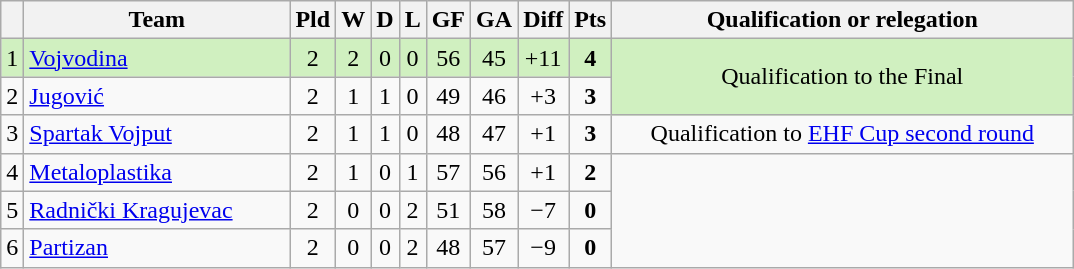<table class="wikitable sortable" style="text-align:center">
<tr>
<th></th>
<th width="170">Team</th>
<th>Pld</th>
<th>W</th>
<th>D</th>
<th>L</th>
<th>GF</th>
<th>GA</th>
<th>Diff</th>
<th>Pts</th>
<th width="300">Qualification or relegation</th>
</tr>
<tr style="background: #D0F0C0;">
<td>1</td>
<td align=left> <a href='#'>Vojvodina</a></td>
<td>2</td>
<td>2</td>
<td>0</td>
<td>0</td>
<td>56</td>
<td>45</td>
<td>+11</td>
<td><strong>4</strong></td>
<td rowspan="2">Qualification to the Final</td>
</tr>
<tr>
<td>2</td>
<td align=left> <a href='#'>Jugović</a></td>
<td>2</td>
<td>1</td>
<td>1</td>
<td>0</td>
<td>49</td>
<td>46</td>
<td>+3</td>
<td><strong>3</strong></td>
</tr>
<tr>
<td>3</td>
<td align=left> <a href='#'>Spartak Vojput</a></td>
<td>2</td>
<td>1</td>
<td>1</td>
<td>0</td>
<td>48</td>
<td>47</td>
<td>+1</td>
<td><strong>3</strong></td>
<td>Qualification to <a href='#'>EHF Cup second round</a></td>
</tr>
<tr>
<td>4</td>
<td align=left> <a href='#'>Metaloplastika</a></td>
<td>2</td>
<td>1</td>
<td>0</td>
<td>1</td>
<td>57</td>
<td>56</td>
<td>+1</td>
<td><strong>2</strong></td>
</tr>
<tr>
<td>5</td>
<td align=left> <a href='#'>Radnički Kragujevac</a></td>
<td>2</td>
<td>0</td>
<td>0</td>
<td>2</td>
<td>51</td>
<td>58</td>
<td>−7</td>
<td><strong>0</strong></td>
</tr>
<tr>
<td>6</td>
<td align=left> <a href='#'>Partizan</a></td>
<td>2</td>
<td>0</td>
<td>0</td>
<td>2</td>
<td>48</td>
<td>57</td>
<td>−9</td>
<td><strong>0</strong></td>
</tr>
</table>
